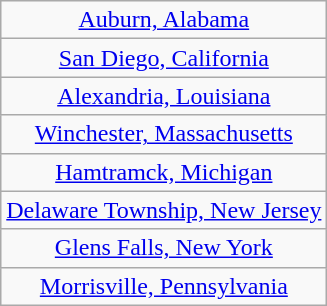<table class="wikitable" style="text-align: center;">
<tr>
<td> <a href='#'>Auburn, Alabama</a></td>
</tr>
<tr>
<td> <a href='#'>San Diego, California</a></td>
</tr>
<tr>
<td> <a href='#'>Alexandria, Louisiana</a></td>
</tr>
<tr>
<td> <a href='#'>Winchester, Massachusetts</a></td>
</tr>
<tr>
<td> <a href='#'>Hamtramck, Michigan</a></td>
</tr>
<tr>
<td> <a href='#'>Delaware Township, New Jersey</a></td>
</tr>
<tr>
<td> <a href='#'>Glens Falls, New York</a></td>
</tr>
<tr>
<td> <a href='#'>Morrisville, Pennsylvania</a></td>
</tr>
</table>
